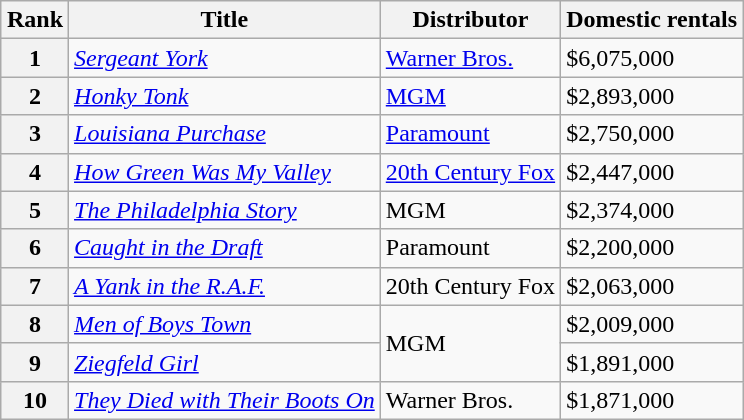<table class="wikitable sortable" style="margin:auto; margin:auto;">
<tr>
<th>Rank</th>
<th>Title</th>
<th>Distributor</th>
<th>Domestic rentals</th>
</tr>
<tr>
<th style="text-align:center;"><strong>1</strong></th>
<td><em><a href='#'>Sergeant York</a></em></td>
<td><a href='#'>Warner Bros.</a></td>
<td>$6,075,000</td>
</tr>
<tr>
<th style="text-align:center;"><strong>2</strong></th>
<td><em><a href='#'>Honky Tonk</a></em></td>
<td><a href='#'>MGM</a></td>
<td>$2,893,000</td>
</tr>
<tr>
<th style="text-align:center;"><strong>3</strong></th>
<td><em><a href='#'>Louisiana Purchase</a></em></td>
<td><a href='#'>Paramount</a></td>
<td>$2,750,000</td>
</tr>
<tr>
<th style="text-align:center;"><strong>4</strong></th>
<td><em><a href='#'>How Green Was My Valley</a></em></td>
<td><a href='#'>20th Century Fox</a></td>
<td>$2,447,000</td>
</tr>
<tr>
<th style="text-align:center;"><strong>5</strong></th>
<td><em><a href='#'>The Philadelphia Story</a></em></td>
<td>MGM</td>
<td>$2,374,000</td>
</tr>
<tr>
<th style="text-align:center;"><strong>6</strong></th>
<td><em><a href='#'>Caught in the Draft</a></em></td>
<td>Paramount</td>
<td>$2,200,000</td>
</tr>
<tr>
<th style="text-align:center;"><strong>7</strong></th>
<td><em><a href='#'>A Yank in the R.A.F.</a></em></td>
<td>20th Century Fox</td>
<td>$2,063,000</td>
</tr>
<tr>
<th style="text-align:center;"><strong>8</strong></th>
<td><em><a href='#'>Men of Boys Town</a></em></td>
<td rowspan="2">MGM</td>
<td>$2,009,000</td>
</tr>
<tr>
<th style="text-align:center;"><strong>9</strong></th>
<td><em><a href='#'>Ziegfeld Girl</a></em></td>
<td>$1,891,000</td>
</tr>
<tr>
<th style="text-align:center;"><strong>10</strong></th>
<td><em><a href='#'>They Died with Their Boots On</a></em></td>
<td>Warner Bros.</td>
<td>$1,871,000</td>
</tr>
</table>
